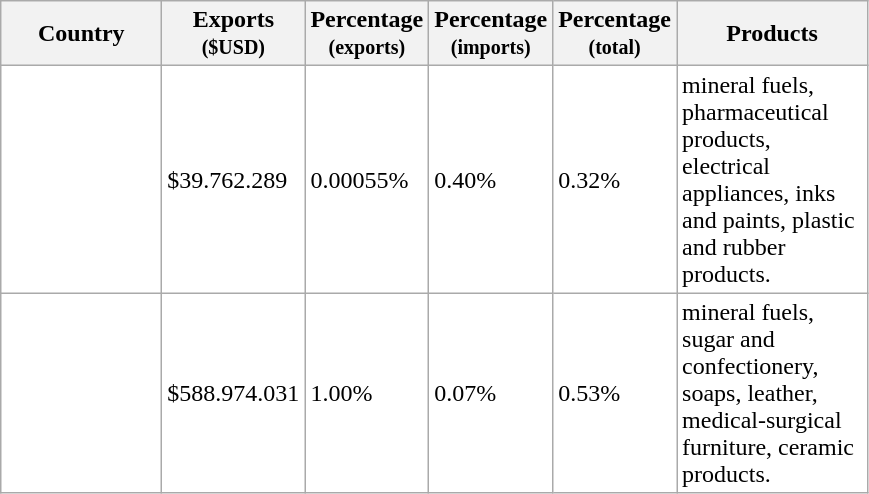<table class="sortable wikitable" border="0" style="background:#ffffff" align="top">
<tr>
<th width="100 px">Country</th>
<th width="40 px">Exports <small>($USD)</small></th>
<th width="40 px">Percentage <small>(exports)</small></th>
<th width="40 px">Percentage <small>(imports)</small></th>
<th width="40 px">Percentage <small>(total)</small></th>
<th width="120 px">Products</th>
</tr>
<tr>
<td></td>
<td>$39.762.289</td>
<td>0.00055%</td>
<td>0.40%</td>
<td>0.32%</td>
<td>mineral fuels, pharmaceutical products, electrical appliances, inks and paints, plastic and rubber products.</td>
</tr>
<tr>
<td></td>
<td>$588.974.031</td>
<td>1.00%</td>
<td>0.07%</td>
<td>0.53%</td>
<td>mineral fuels, sugar and confectionery, soaps, leather, medical-surgical furniture, ceramic products.</td>
</tr>
</table>
